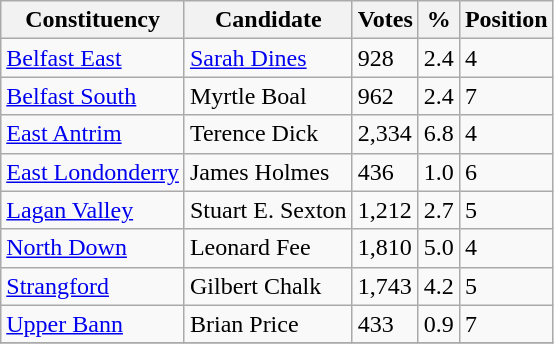<table class="wikitable sortable">
<tr>
<th>Constituency</th>
<th>Candidate</th>
<th>Votes</th>
<th>%</th>
<th>Position</th>
</tr>
<tr>
<td><a href='#'>Belfast East</a></td>
<td><a href='#'>Sarah Dines</a></td>
<td>928</td>
<td>2.4</td>
<td>4</td>
</tr>
<tr>
<td><a href='#'>Belfast South</a></td>
<td>Myrtle Boal</td>
<td>962</td>
<td>2.4</td>
<td>7</td>
</tr>
<tr>
<td><a href='#'>East Antrim</a></td>
<td>Terence Dick</td>
<td>2,334</td>
<td>6.8</td>
<td>4</td>
</tr>
<tr>
<td><a href='#'>East Londonderry</a></td>
<td>James Holmes</td>
<td>436</td>
<td>1.0</td>
<td>6</td>
</tr>
<tr>
<td><a href='#'>Lagan Valley</a></td>
<td>Stuart E. Sexton</td>
<td>1,212</td>
<td>2.7</td>
<td>5</td>
</tr>
<tr>
<td><a href='#'>North Down</a></td>
<td>Leonard Fee</td>
<td>1,810</td>
<td>5.0</td>
<td>4</td>
</tr>
<tr>
<td><a href='#'>Strangford</a></td>
<td>Gilbert Chalk</td>
<td>1,743</td>
<td>4.2</td>
<td>5</td>
</tr>
<tr>
<td><a href='#'>Upper Bann</a></td>
<td>Brian Price</td>
<td>433</td>
<td>0.9</td>
<td>7</td>
</tr>
<tr>
</tr>
</table>
